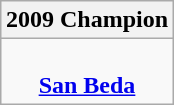<table class=wikitable style="text-align:center; margin:auto">
<tr>
<th>2009 Champion</th>
</tr>
<tr>
<td><br> <strong><a href='#'>San Beda</a></strong><br></td>
</tr>
</table>
